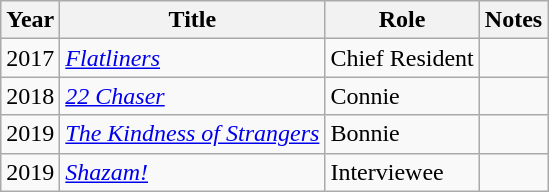<table class="wikitable sortable">
<tr>
<th>Year</th>
<th>Title</th>
<th>Role</th>
<th>Notes</th>
</tr>
<tr>
<td>2017</td>
<td><a href='#'><em>Flatliners</em></a></td>
<td>Chief Resident</td>
<td></td>
</tr>
<tr>
<td>2018</td>
<td><em><a href='#'>22 Chaser</a></em></td>
<td>Connie</td>
<td></td>
</tr>
<tr>
<td>2019</td>
<td data-sort-value="Kindness of Strangers, The"><a href='#'><em>The Kindness of Strangers</em></a></td>
<td>Bonnie</td>
<td></td>
</tr>
<tr>
<td>2019</td>
<td><a href='#'><em>Shazam!</em></a></td>
<td>Interviewee</td>
<td></td>
</tr>
</table>
